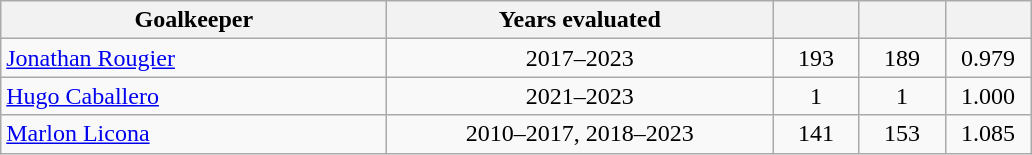<table class="wikitable">
<tr>
<th width="250">Goalkeeper</th>
<th width="250">Years evaluated</th>
<th width="50"></th>
<th width="50"></th>
<th width="50"></th>
</tr>
<tr align=center>
<td align=left> <a href='#'>Jonathan Rougier</a></td>
<td>2017–2023</td>
<td>193</td>
<td>189</td>
<td>0.979</td>
</tr>
<tr align=center>
<td align=left> <a href='#'>Hugo Caballero</a></td>
<td>2021–2023</td>
<td>1</td>
<td>1</td>
<td>1.000</td>
</tr>
<tr align=center>
<td align=left> <a href='#'>Marlon Licona</a></td>
<td>2010–2017, 2018–2023</td>
<td>141</td>
<td>153</td>
<td>1.085</td>
</tr>
</table>
